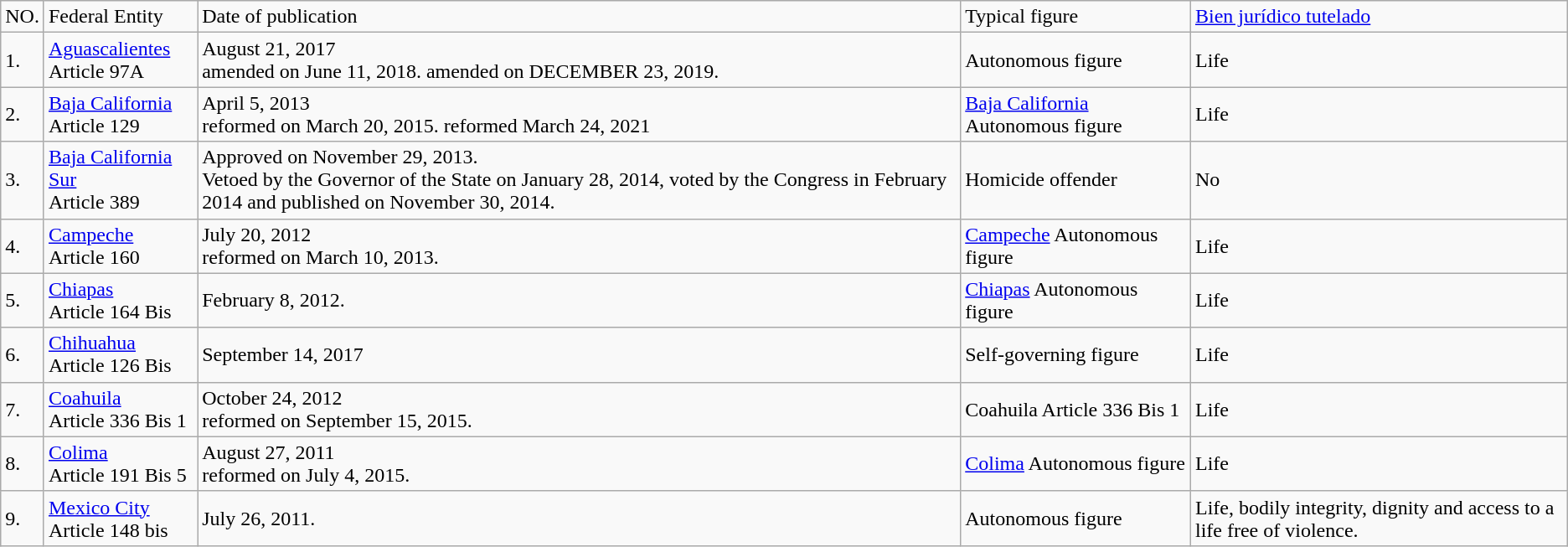<table class="wikitable">
<tr>
<td>NO.</td>
<td>Federal Entity</td>
<td>Date of publication</td>
<td>Typical figure</td>
<td><a href='#'>Bien jurídico tutelado</a></td>
</tr>
<tr>
<td>1.</td>
<td><a href='#'>Aguascalientes</a><br>Article 97A</td>
<td>August 21, 2017<br>amended on June 11, 2018. amended on DECEMBER 23, 2019.</td>
<td>Autonomous figure</td>
<td>Life</td>
</tr>
<tr>
<td>2.</td>
<td><a href='#'>Baja California</a><br>Article 129</td>
<td>April 5, 2013<br>reformed on March 20, 2015. reformed March 24, 2021</td>
<td><a href='#'>Baja California</a> Autonomous figure</td>
<td>Life</td>
</tr>
<tr>
<td>3.</td>
<td><a href='#'>Baja California Sur</a><br>Article 389</td>
<td>Approved on November 29, 2013.<br>Vetoed by the Governor of the State on January 28, 2014, voted by the Congress in February 2014 and published on November 30, 2014.</td>
<td>Homicide offender</td>
<td>No</td>
</tr>
<tr>
<td>4.</td>
<td><a href='#'>Campeche</a><br>Article 160</td>
<td>July 20, 2012<br>reformed on March 10, 2013.</td>
<td><a href='#'>Campeche</a> Autonomous figure</td>
<td>Life</td>
</tr>
<tr>
<td>5.</td>
<td><a href='#'>Chiapas</a><br>Article 164 Bis</td>
<td>February 8, 2012.</td>
<td><a href='#'>Chiapas</a> Autonomous figure</td>
<td>Life</td>
</tr>
<tr>
<td>6.</td>
<td><a href='#'>Chihuahua</a><br>Article 126 Bis</td>
<td>September 14, 2017</td>
<td>Self-governing figure</td>
<td>Life</td>
</tr>
<tr>
<td>7.</td>
<td><a href='#'>Coahuila</a><br>Article 336 Bis 1</td>
<td>October 24, 2012<br>reformed on September 15, 2015.</td>
<td>Coahuila Article 336 Bis 1</td>
<td>Life</td>
</tr>
<tr>
<td>8.</td>
<td><a href='#'>Colima</a><br>Article 191 Bis 5</td>
<td>August 27, 2011<br>reformed on July 4, 2015.</td>
<td><a href='#'>Colima</a> Autonomous figure</td>
<td>Life</td>
</tr>
<tr>
<td>9.</td>
<td><a href='#'>Mexico City</a><br>Article 148 bis</td>
<td>July 26, 2011.</td>
<td>Autonomous figure</td>
<td>Life, bodily integrity, dignity and access to a life free of violence.</td>
</tr>
</table>
